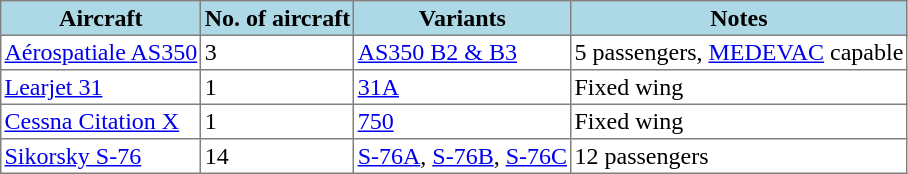<table class="toccolours" border="1" cellpadding="2" style="border-collapse:collapse">
<tr bgcolor=lightblue>
<th>Aircraft</th>
<th>No. of aircraft</th>
<th>Variants</th>
<th>Notes</th>
</tr>
<tr>
<td><a href='#'>Aérospatiale AS350</a></td>
<td>3</td>
<td><a href='#'>AS350 B2 & B3</a></td>
<td>5 passengers, <a href='#'>MEDEVAC</a> capable</td>
</tr>
<tr>
<td><a href='#'>Learjet 31</a></td>
<td>1</td>
<td><a href='#'>31A</a></td>
<td>Fixed wing</td>
</tr>
<tr>
<td><a href='#'>Cessna Citation X</a></td>
<td>1</td>
<td><a href='#'>750</a></td>
<td>Fixed wing</td>
</tr>
<tr>
<td><a href='#'>Sikorsky S-76</a></td>
<td>14</td>
<td><a href='#'>S-76A</a>, <a href='#'>S-76B</a>, <a href='#'>S-76C</a></td>
<td>12 passengers</td>
</tr>
</table>
